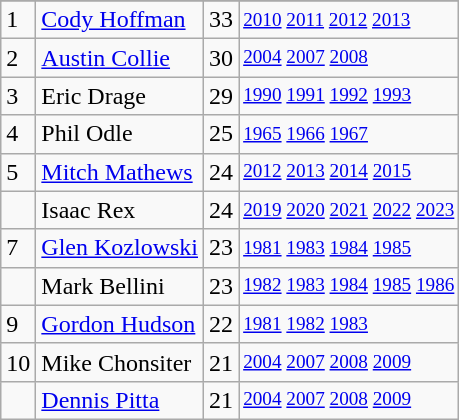<table class="wikitable">
<tr>
</tr>
<tr>
<td>1</td>
<td><a href='#'>Cody Hoffman</a></td>
<td>33</td>
<td style="font-size:80%;"><a href='#'>2010</a> <a href='#'>2011</a> <a href='#'>2012</a> <a href='#'>2013</a></td>
</tr>
<tr>
<td>2</td>
<td><a href='#'>Austin Collie</a></td>
<td>30</td>
<td style="font-size:80%;"><a href='#'>2004</a> <a href='#'>2007</a> <a href='#'>2008</a></td>
</tr>
<tr>
<td>3</td>
<td>Eric Drage</td>
<td>29</td>
<td style="font-size:80%;"><a href='#'>1990</a> <a href='#'>1991</a> <a href='#'>1992</a> <a href='#'>1993</a></td>
</tr>
<tr>
<td>4</td>
<td>Phil Odle</td>
<td>25</td>
<td style="font-size:80%;"><a href='#'>1965</a> <a href='#'>1966</a> <a href='#'>1967</a></td>
</tr>
<tr>
<td>5</td>
<td><a href='#'>Mitch Mathews</a></td>
<td>24</td>
<td style="font-size:80%;"><a href='#'>2012</a> <a href='#'>2013</a> <a href='#'>2014</a> <a href='#'>2015</a></td>
</tr>
<tr>
<td></td>
<td>Isaac Rex</td>
<td>24</td>
<td style="font-size:80%;"><a href='#'>2019</a> <a href='#'>2020</a> <a href='#'>2021</a> <a href='#'>2022</a> <a href='#'>2023</a></td>
</tr>
<tr>
<td>7</td>
<td><a href='#'>Glen Kozlowski</a></td>
<td>23</td>
<td style="font-size:80%;"><a href='#'>1981</a> <a href='#'>1983</a> <a href='#'>1984</a> <a href='#'>1985</a></td>
</tr>
<tr>
<td></td>
<td>Mark Bellini</td>
<td>23</td>
<td style="font-size:80%;"><a href='#'>1982</a> <a href='#'>1983</a> <a href='#'>1984</a> <a href='#'>1985</a> <a href='#'>1986</a></td>
</tr>
<tr>
<td>9</td>
<td><a href='#'>Gordon Hudson</a></td>
<td>22</td>
<td style="font-size:80%;"><a href='#'>1981</a> <a href='#'>1982</a> <a href='#'>1983</a></td>
</tr>
<tr>
<td>10</td>
<td>Mike Chonsiter</td>
<td>21</td>
<td style="font-size:80%;"><a href='#'>2004</a> <a href='#'>2007</a> <a href='#'>2008</a> <a href='#'>2009</a></td>
</tr>
<tr>
<td></td>
<td><a href='#'>Dennis Pitta</a></td>
<td>21</td>
<td style="font-size:80%;"><a href='#'>2004</a> <a href='#'>2007</a> <a href='#'>2008</a> <a href='#'>2009</a></td>
</tr>
</table>
